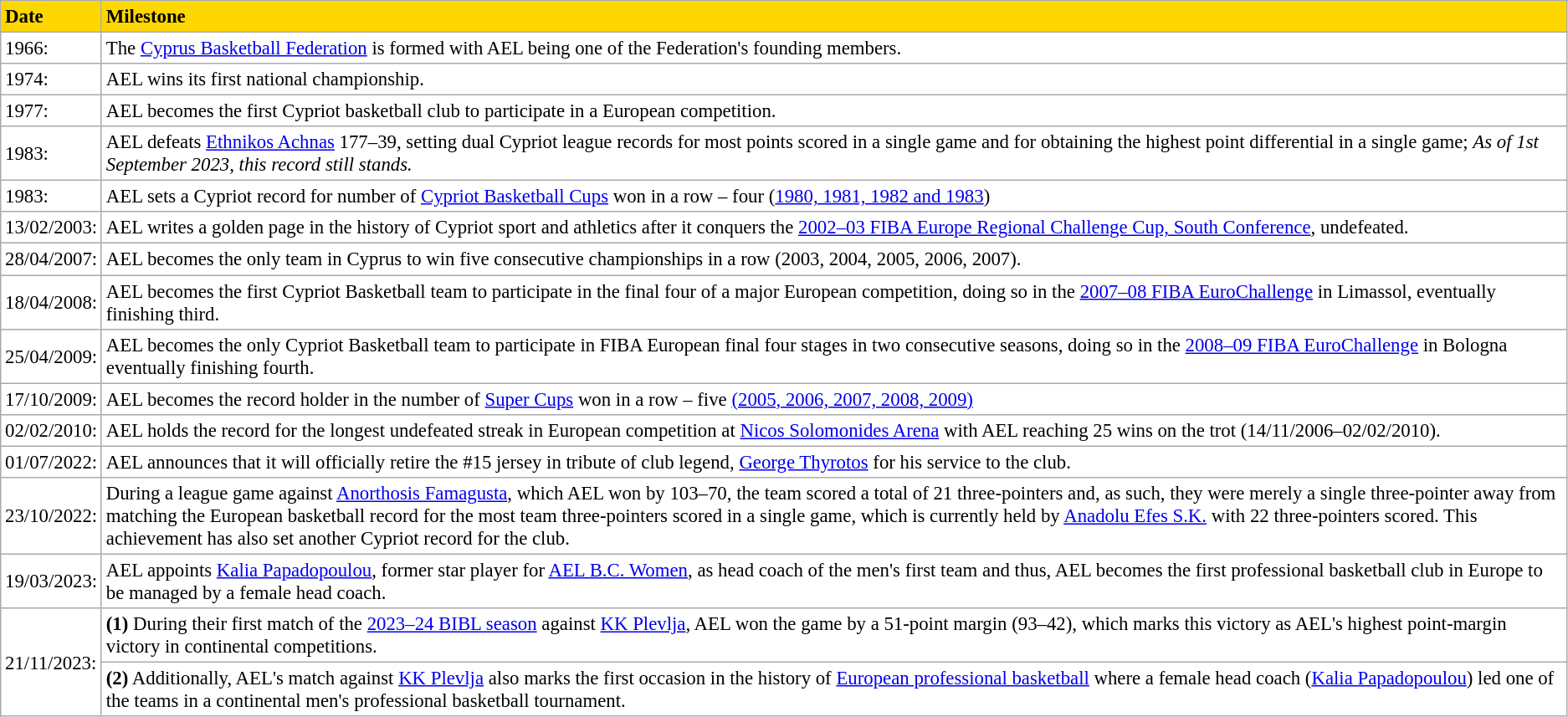<table class="wikitable" style="background:white; font-size: 95%; border:black 1px; border-collapse: collapse;" cellpadding="3" cellspacing="0" border="1">
<tr style="background:gold;">
<td style="text-align:left"><span><strong>Date</strong></span></td>
<td style="text-align:left"><span><strong>Milestone</strong></span></td>
</tr>
<tr>
<td>1966:</td>
<td>The <a href='#'>Cyprus Basketball Federation</a> is formed with AEL being one of the Federation's founding members.</td>
</tr>
<tr>
<td>1974:</td>
<td>AEL wins its first national championship.</td>
</tr>
<tr>
<td>1977:</td>
<td>AEL becomes the first Cypriot basketball club to participate in a European competition.</td>
</tr>
<tr>
<td>1983:</td>
<td>AEL defeats <a href='#'>Ethnikos Achnas</a> 177–39, setting dual Cypriot league records for most points scored in a single game and for obtaining the highest point differential in a single game; <em>As of 1st September 2023, this record still stands.</em></td>
</tr>
<tr>
<td>1983:</td>
<td>AEL sets a Cypriot record for number of <a href='#'>Cypriot Basketball Cups</a> won in a row – four (<a href='#'>1980, 1981, 1982 and 1983</a>)</td>
</tr>
<tr>
<td>13/02/2003:</td>
<td>AEL writes a golden page in the history of Cypriot sport and athletics after it conquers the <a href='#'>2002–03 FIBA Europe Regional Challenge Cup, South Conference</a>, undefeated.</td>
</tr>
<tr>
<td>28/04/2007:</td>
<td>AEL becomes the only team in Cyprus to win five consecutive championships in a row (2003, 2004, 2005, 2006, 2007).</td>
</tr>
<tr>
<td>18/04/2008:</td>
<td>AEL becomes the first Cypriot Basketball team to participate in the final four of a major European competition, doing so in the <a href='#'>2007–08 FIBA EuroChallenge</a> in Limassol, eventually finishing third.</td>
</tr>
<tr>
<td>25/04/2009:</td>
<td>AEL becomes the only Cypriot Basketball team to participate in FIBA European final four stages in two consecutive seasons, doing so in the <a href='#'>2008–09 FIBA EuroChallenge</a> in Bologna eventually finishing fourth.</td>
</tr>
<tr>
<td>17/10/2009:</td>
<td>AEL becomes the record holder in the number of <a href='#'>Super Cups</a> won in a row – five <a href='#'>(2005, 2006, 2007, 2008, 2009)</a></td>
</tr>
<tr>
<td>02/02/2010:</td>
<td>AEL holds the record for the longest undefeated streak in European competition at <a href='#'>Nicos Solomonides Arena</a> with AEL reaching 25 wins on the trot (14/11/2006–02/02/2010).</td>
</tr>
<tr>
<td>01/07/2022:</td>
<td>AEL announces that it will officially retire the #15 jersey in tribute of club legend, <a href='#'>George Thyrotos</a> for his service to the club.</td>
</tr>
<tr>
<td>23/10/2022:</td>
<td>During a league game against <a href='#'>Anorthosis Famagusta</a>, which AEL won by 103–70, the team scored a total of 21 three-pointers and, as such, they were merely a single three-pointer away from matching the European basketball record for the most team three-pointers scored in a single game, which is currently held by <a href='#'>Anadolu Efes S.K.</a> with 22 three-pointers scored. This achievement has also set another Cypriot record for the club.</td>
</tr>
<tr>
<td>19/03/2023:</td>
<td>AEL appoints <a href='#'>Kalia Papadopoulou</a>,  former star player for <a href='#'>AEL B.C. Women</a>, as head coach of the men's first team and thus, AEL becomes the first professional basketball club in Europe to be managed by a female head coach.</td>
</tr>
<tr>
<td rowspan="2">21/11/2023:</td>
<td><strong>(1)</strong> During their first match of the <a href='#'>2023–24 BIBL season</a> against <a href='#'>KK Plevlja</a>, AEL won the game by a 51-point margin (93–42), which marks this victory as AEL's highest point-margin victory in continental competitions.</td>
</tr>
<tr>
<td><strong>(2)</strong> Additionally, AEL's match against <a href='#'>KK Plevlja</a> also marks the first occasion in the history of <a href='#'>European professional basketball</a> where a female head coach (<a href='#'>Kalia Papadopoulou</a>) led one of the teams in a continental men's professional basketball tournament.</td>
</tr>
</table>
